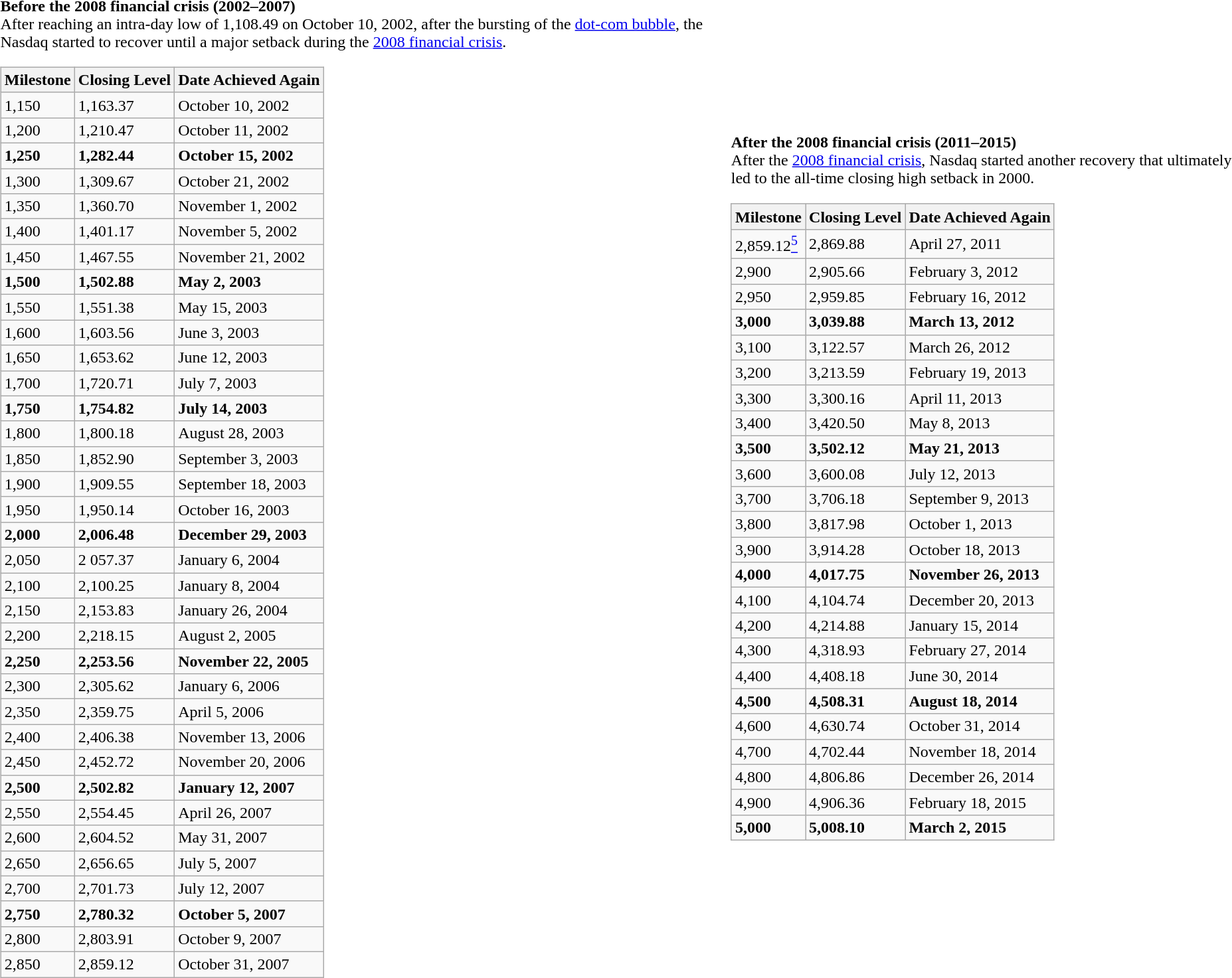<table>
<tr>
<td><strong>Before the 2008 financial crisis (2002–2007)</strong><br>After reaching an intra-day low of 1,108.49  on October 10, 2002, after the bursting of the <a href='#'>dot-com bubble</a>, the Nasdaq started to recover until a major setback during the <a href='#'>2008 financial crisis</a>.<table class="wikitable">
<tr>
<th>Milestone</th>
<th>Closing Level</th>
<th>Date Achieved Again</th>
</tr>
<tr>
<td>1,150</td>
<td>1,163.37</td>
<td>October 10, 2002</td>
</tr>
<tr>
<td>1,200</td>
<td>1,210.47</td>
<td>October 11, 2002</td>
</tr>
<tr>
<td><strong>1,250</strong></td>
<td><strong>1,282.44</strong></td>
<td><strong>October 15, 2002</strong></td>
</tr>
<tr>
<td>1,300</td>
<td>1,309.67</td>
<td>October 21, 2002</td>
</tr>
<tr>
<td>1,350</td>
<td>1,360.70</td>
<td>November 1, 2002</td>
</tr>
<tr>
<td>1,400</td>
<td>1,401.17</td>
<td>November 5, 2002</td>
</tr>
<tr>
<td>1,450</td>
<td>1,467.55</td>
<td>November 21, 2002</td>
</tr>
<tr>
<td><strong>1,500</strong></td>
<td><strong>1,502.88</strong></td>
<td><strong>May 2, 2003</strong></td>
</tr>
<tr>
<td>1,550</td>
<td>1,551.38</td>
<td>May 15, 2003</td>
</tr>
<tr>
<td>1,600</td>
<td>1,603.56</td>
<td>June 3, 2003</td>
</tr>
<tr>
<td>1,650</td>
<td>1,653.62</td>
<td>June 12, 2003</td>
</tr>
<tr>
<td>1,700</td>
<td>1,720.71</td>
<td>July 7, 2003</td>
</tr>
<tr>
<td><strong>1,750</strong></td>
<td><strong>1,754.82</strong></td>
<td><strong>July 14, 2003</strong></td>
</tr>
<tr>
<td>1,800</td>
<td>1,800.18</td>
<td>August 28, 2003</td>
</tr>
<tr>
<td>1,850</td>
<td>1,852.90</td>
<td>September 3, 2003</td>
</tr>
<tr>
<td>1,900</td>
<td>1,909.55</td>
<td>September 18, 2003</td>
</tr>
<tr>
<td>1,950</td>
<td>1,950.14</td>
<td>October 16, 2003</td>
</tr>
<tr>
<td><strong>2,000</strong></td>
<td><strong>2,006.48</strong></td>
<td><strong>December 29, 2003</strong></td>
</tr>
<tr>
<td>2,050</td>
<td>2 057.37</td>
<td>January 6, 2004</td>
</tr>
<tr>
<td>2,100</td>
<td>2,100.25</td>
<td>January 8, 2004</td>
</tr>
<tr>
<td>2,150</td>
<td>2,153.83</td>
<td>January 26, 2004</td>
</tr>
<tr>
<td>2,200</td>
<td>2,218.15</td>
<td>August 2, 2005</td>
</tr>
<tr>
<td><strong>2,250</strong></td>
<td><strong>2,253.56</strong></td>
<td><strong>November 22, 2005</strong></td>
</tr>
<tr>
<td>2,300</td>
<td>2,305.62</td>
<td>January 6, 2006</td>
</tr>
<tr>
<td>2,350</td>
<td>2,359.75</td>
<td>April 5, 2006</td>
</tr>
<tr>
<td>2,400</td>
<td>2,406.38</td>
<td>November 13, 2006</td>
</tr>
<tr>
<td>2,450</td>
<td>2,452.72</td>
<td>November 20, 2006</td>
</tr>
<tr>
<td><strong>2,500</strong></td>
<td><strong>2,502.82</strong></td>
<td><strong>January 12, 2007</strong></td>
</tr>
<tr>
<td>2,550</td>
<td>2,554.45</td>
<td>April 26, 2007</td>
</tr>
<tr>
<td>2,600</td>
<td>2,604.52</td>
<td>May 31, 2007</td>
</tr>
<tr>
<td>2,650</td>
<td>2,656.65</td>
<td>July 5, 2007</td>
</tr>
<tr>
<td>2,700</td>
<td>2,701.73</td>
<td>July 12, 2007</td>
</tr>
<tr>
<td><strong>2,750</strong></td>
<td><strong>2,780.32</strong></td>
<td><strong>October 5, 2007</strong></td>
</tr>
<tr>
<td>2,800</td>
<td>2,803.91</td>
<td>October 9, 2007</td>
</tr>
<tr>
<td>2,850</td>
<td>2,859.12</td>
<td>October 31, 2007</td>
</tr>
</table>
</td>
<td><strong>After the 2008 financial crisis (2011–2015)</strong><br>After the <a href='#'>2008 financial crisis</a>, Nasdaq started another recovery that ultimately led to the all-time closing high setback in 2000.<table class="wikitable">
<tr>
<th>Milestone</th>
<th>Closing Level</th>
<th>Date Achieved Again</th>
</tr>
<tr>
<td>2,859.12<a href='#'><sup>5</sup></a></td>
<td>2,869.88</td>
<td>April 27, 2011</td>
</tr>
<tr>
<td>2,900</td>
<td>2,905.66</td>
<td>February 3, 2012</td>
</tr>
<tr>
<td>2,950</td>
<td>2,959.85</td>
<td>February 16, 2012</td>
</tr>
<tr>
<td><strong>3,000</strong></td>
<td><strong>3,039.88</strong></td>
<td><strong>March 13, 2012</strong></td>
</tr>
<tr>
<td>3,100</td>
<td>3,122.57</td>
<td>March 26, 2012</td>
</tr>
<tr>
<td>3,200</td>
<td>3,213.59</td>
<td>February 19, 2013</td>
</tr>
<tr>
<td>3,300</td>
<td>3,300.16</td>
<td>April 11, 2013</td>
</tr>
<tr>
<td>3,400</td>
<td>3,420.50</td>
<td>May 8, 2013</td>
</tr>
<tr>
<td><strong>3,500</strong></td>
<td><strong>3,502.12</strong></td>
<td><strong>May 21, 2013</strong></td>
</tr>
<tr>
<td>3,600</td>
<td>3,600.08</td>
<td>July 12, 2013</td>
</tr>
<tr>
<td>3,700</td>
<td>3,706.18</td>
<td>September 9, 2013</td>
</tr>
<tr>
<td>3,800</td>
<td>3,817.98</td>
<td>October 1, 2013</td>
</tr>
<tr>
<td>3,900</td>
<td>3,914.28</td>
<td>October 18, 2013</td>
</tr>
<tr>
<td><strong>4,000</strong></td>
<td><strong>4,017.75</strong></td>
<td><strong>November 26, 2013</strong></td>
</tr>
<tr>
<td>4,100</td>
<td>4,104.74</td>
<td>December 20, 2013</td>
</tr>
<tr>
<td>4,200</td>
<td>4,214.88</td>
<td>January 15, 2014</td>
</tr>
<tr>
<td>4,300</td>
<td>4,318.93</td>
<td>February 27, 2014</td>
</tr>
<tr>
<td>4,400</td>
<td>4,408.18</td>
<td>June 30, 2014</td>
</tr>
<tr>
<td><strong>4,500</strong></td>
<td><strong>4,508.31</strong></td>
<td><strong>August 18, 2014</strong></td>
</tr>
<tr>
<td>4,600</td>
<td>4,630.74</td>
<td>October 31, 2014</td>
</tr>
<tr>
<td>4,700</td>
<td>4,702.44</td>
<td>November 18, 2014</td>
</tr>
<tr>
<td>4,800</td>
<td>4,806.86</td>
<td>December 26, 2014</td>
</tr>
<tr>
<td>4,900</td>
<td>4,906.36</td>
<td>February 18, 2015</td>
</tr>
<tr>
<td><strong>5,000</strong></td>
<td><strong>5,008.10</strong></td>
<td><strong>March 2, 2015</strong></td>
</tr>
</table>
</td>
</tr>
</table>
